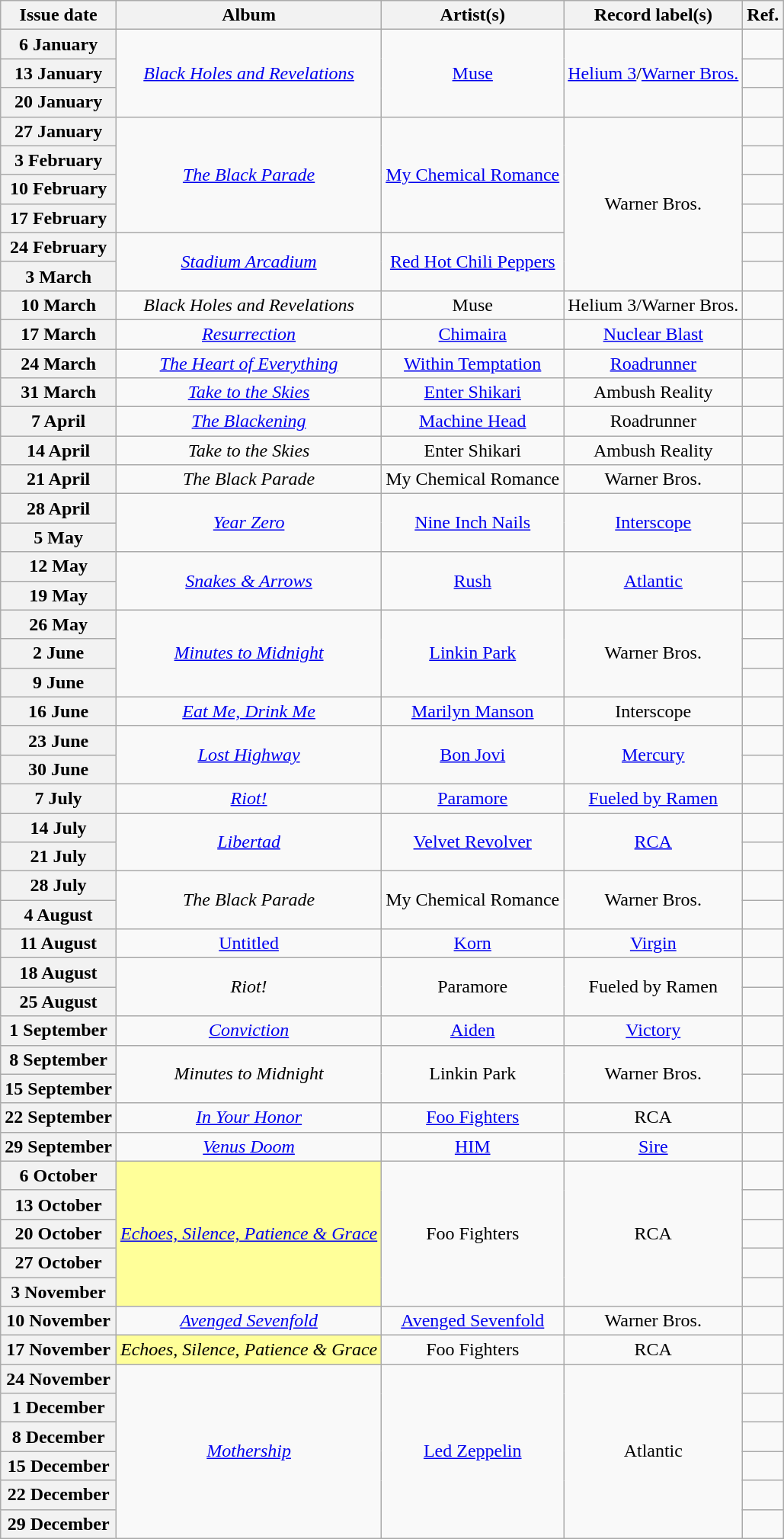<table class="wikitable plainrowheaders" style="text-align:center">
<tr>
<th scope="col">Issue date</th>
<th scope="col">Album</th>
<th scope="col">Artist(s)</th>
<th scope="col">Record label(s)</th>
<th scope="col">Ref.</th>
</tr>
<tr>
<th scope="row">6 January</th>
<td rowspan="3"><em><a href='#'>Black Holes and Revelations</a></em></td>
<td rowspan="3"><a href='#'>Muse</a></td>
<td rowspan="3"><a href='#'>Helium 3</a>/<a href='#'>Warner Bros.</a></td>
<td></td>
</tr>
<tr>
<th scope="row">13 January</th>
<td></td>
</tr>
<tr>
<th scope="row">20 January</th>
<td></td>
</tr>
<tr>
<th scope="row">27 January</th>
<td rowspan="4"><em><a href='#'>The Black Parade</a></em></td>
<td rowspan="4"><a href='#'>My Chemical Romance</a></td>
<td rowspan="6">Warner Bros.</td>
<td></td>
</tr>
<tr>
<th scope="row">3 February</th>
<td></td>
</tr>
<tr>
<th scope="row">10 February</th>
<td></td>
</tr>
<tr>
<th scope="row">17 February</th>
<td></td>
</tr>
<tr>
<th scope="row">24 February</th>
<td rowspan="2"><em><a href='#'>Stadium Arcadium</a></em></td>
<td rowspan="2"><a href='#'>Red Hot Chili Peppers</a></td>
<td></td>
</tr>
<tr>
<th scope="row">3 March</th>
<td></td>
</tr>
<tr>
<th scope="row">10 March</th>
<td><em>Black Holes and Revelations</em></td>
<td>Muse</td>
<td>Helium 3/Warner Bros.</td>
<td></td>
</tr>
<tr>
<th scope="row">17 March</th>
<td><em><a href='#'>Resurrection</a></em></td>
<td><a href='#'>Chimaira</a></td>
<td><a href='#'>Nuclear Blast</a></td>
<td></td>
</tr>
<tr>
<th scope="row">24 March</th>
<td><em><a href='#'>The Heart of Everything</a></em></td>
<td><a href='#'>Within Temptation</a></td>
<td><a href='#'>Roadrunner</a></td>
<td></td>
</tr>
<tr>
<th scope="row">31 March</th>
<td><em><a href='#'>Take to the Skies</a></em></td>
<td><a href='#'>Enter Shikari</a></td>
<td>Ambush Reality</td>
<td></td>
</tr>
<tr>
<th scope="row">7 April</th>
<td><em><a href='#'>The Blackening</a></em></td>
<td><a href='#'>Machine Head</a></td>
<td>Roadrunner</td>
<td></td>
</tr>
<tr>
<th scope="row">14 April</th>
<td><em>Take to the Skies</em></td>
<td>Enter Shikari</td>
<td>Ambush Reality</td>
<td></td>
</tr>
<tr>
<th scope="row">21 April</th>
<td><em>The Black Parade</em></td>
<td>My Chemical Romance</td>
<td>Warner Bros.</td>
<td></td>
</tr>
<tr>
<th scope="row">28 April</th>
<td rowspan="2"><em><a href='#'>Year Zero</a></em></td>
<td rowspan="2"><a href='#'>Nine Inch Nails</a></td>
<td rowspan="2"><a href='#'>Interscope</a></td>
<td></td>
</tr>
<tr>
<th scope="row">5 May</th>
<td></td>
</tr>
<tr>
<th scope="row">12 May</th>
<td rowspan="2"><em><a href='#'>Snakes & Arrows</a></em></td>
<td rowspan="2"><a href='#'>Rush</a></td>
<td rowspan="2"><a href='#'>Atlantic</a></td>
<td></td>
</tr>
<tr>
<th scope="row">19 May</th>
<td></td>
</tr>
<tr>
<th scope="row">26 May</th>
<td rowspan="3"><em><a href='#'>Minutes to Midnight</a></em></td>
<td rowspan="3"><a href='#'>Linkin Park</a></td>
<td rowspan="3">Warner Bros.</td>
<td></td>
</tr>
<tr>
<th scope="row">2 June</th>
<td></td>
</tr>
<tr>
<th scope="row">9 June</th>
<td></td>
</tr>
<tr>
<th scope="row">16 June</th>
<td><em><a href='#'>Eat Me, Drink Me</a></em></td>
<td><a href='#'>Marilyn Manson</a></td>
<td>Interscope</td>
<td></td>
</tr>
<tr>
<th scope="row">23 June</th>
<td rowspan="2"><em><a href='#'>Lost Highway</a></em></td>
<td rowspan="2"><a href='#'>Bon Jovi</a></td>
<td rowspan="2"><a href='#'>Mercury</a></td>
<td></td>
</tr>
<tr>
<th scope="row">30 June</th>
<td></td>
</tr>
<tr>
<th scope="row">7 July</th>
<td><em><a href='#'>Riot!</a></em></td>
<td><a href='#'>Paramore</a></td>
<td><a href='#'>Fueled by Ramen</a></td>
<td></td>
</tr>
<tr>
<th scope="row">14 July</th>
<td rowspan="2"><em><a href='#'>Libertad</a></em></td>
<td rowspan="2"><a href='#'>Velvet Revolver</a></td>
<td rowspan="2"><a href='#'>RCA</a></td>
<td></td>
</tr>
<tr>
<th scope="row">21 July</th>
<td></td>
</tr>
<tr>
<th scope="row">28 July</th>
<td rowspan="2"><em>The Black Parade</em></td>
<td rowspan="2">My Chemical Romance</td>
<td rowspan="2">Warner Bros.</td>
<td></td>
</tr>
<tr>
<th scope="row">4 August</th>
<td></td>
</tr>
<tr>
<th scope="row">11 August</th>
<td><a href='#'>Untitled</a></td>
<td><a href='#'>Korn</a></td>
<td><a href='#'>Virgin</a></td>
<td></td>
</tr>
<tr>
<th scope="row">18 August</th>
<td rowspan="2"><em>Riot!</em></td>
<td rowspan="2">Paramore</td>
<td rowspan="2">Fueled by Ramen</td>
<td></td>
</tr>
<tr>
<th scope="row">25 August</th>
<td></td>
</tr>
<tr>
<th scope="row">1 September</th>
<td><em><a href='#'>Conviction</a></em></td>
<td><a href='#'>Aiden</a></td>
<td><a href='#'>Victory</a></td>
<td></td>
</tr>
<tr>
<th scope="row">8 September</th>
<td rowspan="2"><em>Minutes to Midnight</em></td>
<td rowspan="2">Linkin Park</td>
<td rowspan="2">Warner Bros.</td>
<td></td>
</tr>
<tr>
<th scope="row">15 September</th>
<td></td>
</tr>
<tr>
<th scope="row">22 September</th>
<td><em><a href='#'>In Your Honor</a></em></td>
<td><a href='#'>Foo Fighters</a></td>
<td>RCA</td>
<td></td>
</tr>
<tr>
<th scope="row">29 September</th>
<td><em><a href='#'>Venus Doom</a></em></td>
<td><a href='#'>HIM</a></td>
<td><a href='#'>Sire</a></td>
<td></td>
</tr>
<tr>
<th scope="row">6 October</th>
<td rowspan="5" style="background-color:#FFFF99"><em><a href='#'>Echoes, Silence, Patience & Grace</a></em></td>
<td rowspan="5">Foo Fighters</td>
<td rowspan="5">RCA</td>
<td></td>
</tr>
<tr>
<th scope="row">13 October</th>
<td></td>
</tr>
<tr>
<th scope="row">20 October</th>
<td></td>
</tr>
<tr>
<th scope="row">27 October</th>
<td></td>
</tr>
<tr>
<th scope="row">3 November</th>
<td></td>
</tr>
<tr>
<th scope="row">10 November</th>
<td><em><a href='#'>Avenged Sevenfold</a></em></td>
<td><a href='#'>Avenged Sevenfold</a></td>
<td>Warner Bros.</td>
<td></td>
</tr>
<tr>
<th scope="row">17 November</th>
<td style="background-color:#FFFF99"><em>Echoes, Silence, Patience & Grace</em></td>
<td>Foo Fighters</td>
<td>RCA</td>
<td></td>
</tr>
<tr>
<th scope="row">24 November</th>
<td rowspan="6"><em><a href='#'>Mothership</a></em></td>
<td rowspan="6"><a href='#'>Led Zeppelin</a></td>
<td rowspan="6">Atlantic</td>
<td></td>
</tr>
<tr>
<th scope="row">1 December</th>
<td></td>
</tr>
<tr>
<th scope="row">8 December</th>
<td></td>
</tr>
<tr>
<th scope="row">15 December</th>
<td></td>
</tr>
<tr>
<th scope="row">22 December</th>
<td></td>
</tr>
<tr>
<th scope="row">29 December</th>
<td></td>
</tr>
</table>
